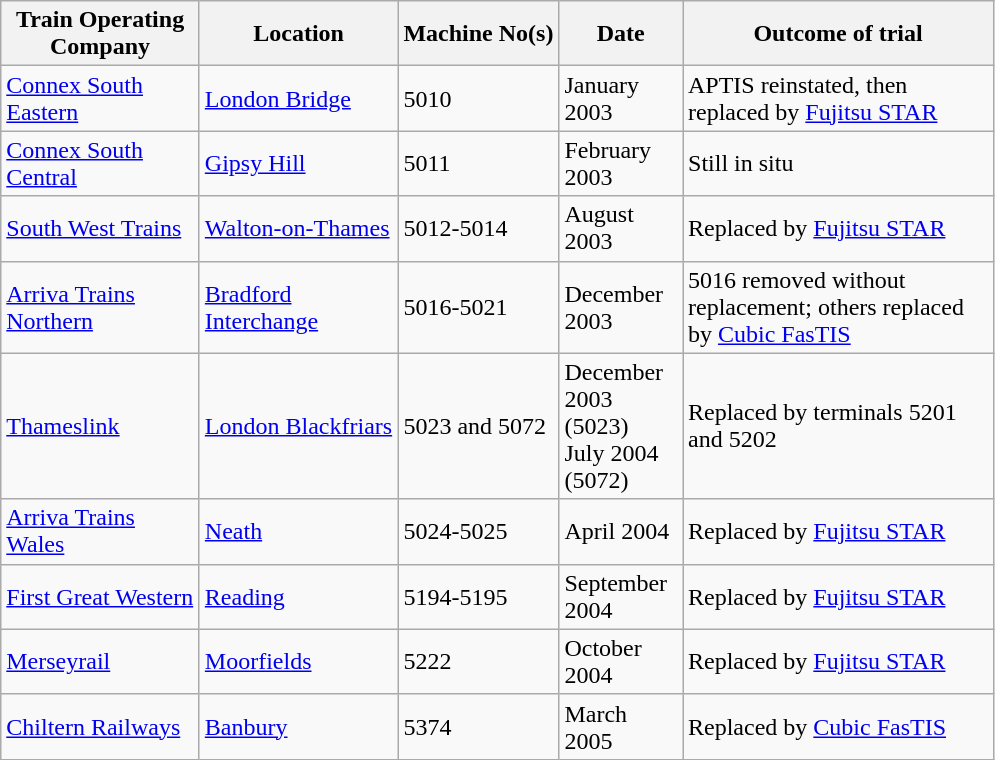<table class="wikitable">
<tr>
<th width="125">Train Operating Company</th>
<th width="125">Location</th>
<th width="100">Machine No(s)</th>
<th width="75">Date</th>
<th width="200">Outcome of trial</th>
</tr>
<tr>
<td><a href='#'>Connex South Eastern</a></td>
<td><a href='#'>London Bridge</a></td>
<td>5010</td>
<td>January 2003</td>
<td>APTIS reinstated, then replaced by <a href='#'>Fujitsu STAR</a></td>
</tr>
<tr>
<td><a href='#'>Connex South Central</a></td>
<td><a href='#'>Gipsy Hill</a></td>
<td>5011</td>
<td>February 2003</td>
<td>Still in situ</td>
</tr>
<tr>
<td><a href='#'>South West Trains</a></td>
<td><a href='#'>Walton-on-Thames</a></td>
<td>5012-5014</td>
<td>August 2003</td>
<td>Replaced by <a href='#'>Fujitsu STAR</a></td>
</tr>
<tr>
<td><a href='#'>Arriva Trains Northern</a></td>
<td><a href='#'>Bradford Interchange</a></td>
<td>5016-5021</td>
<td>December 2003</td>
<td>5016 removed without replacement; others replaced by <a href='#'>Cubic FasTIS</a></td>
</tr>
<tr>
<td><a href='#'>Thameslink</a></td>
<td><a href='#'>London Blackfriars</a></td>
<td>5023 and 5072</td>
<td>December 2003 (5023)<br>July 2004 (5072)</td>
<td>Replaced by terminals 5201 and 5202</td>
</tr>
<tr>
<td><a href='#'>Arriva Trains Wales</a></td>
<td><a href='#'>Neath</a></td>
<td>5024-5025</td>
<td>April 2004</td>
<td>Replaced by <a href='#'>Fujitsu STAR</a></td>
</tr>
<tr>
<td><a href='#'>First Great Western</a></td>
<td><a href='#'>Reading</a></td>
<td>5194-5195</td>
<td>September 2004</td>
<td>Replaced by <a href='#'>Fujitsu STAR</a></td>
</tr>
<tr>
<td><a href='#'>Merseyrail</a></td>
<td><a href='#'>Moorfields</a></td>
<td>5222</td>
<td>October 2004</td>
<td>Replaced by <a href='#'>Fujitsu STAR</a></td>
</tr>
<tr>
<td><a href='#'>Chiltern Railways</a></td>
<td><a href='#'>Banbury</a></td>
<td>5374</td>
<td>March 2005</td>
<td>Replaced by <a href='#'>Cubic FasTIS</a></td>
</tr>
</table>
